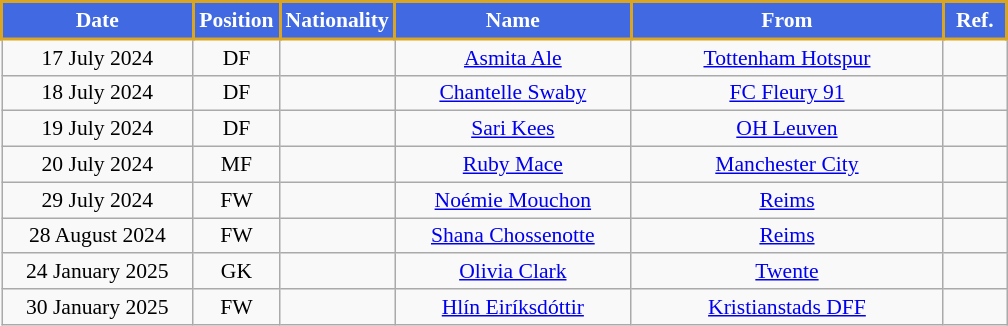<table class="wikitable" style="text-align:center; font-size:90%; ">
<tr>
<th style="background:royalblue;;color:white;border:2px solid #DAA520; width:120px;">Date</th>
<th style="background:royalblue;color:white;border:2px solid #DAA520; width:50px;">Position</th>
<th style="background:royalblue;color:white;border:2px solid #DAA520; width:50px;">Nationality</th>
<th style="background:royalblue;color:white;border:2px solid #DAA520; width:150px;">Name</th>
<th style="background:royalblue;color:white;border:2px solid #DAA520; width:200px;">From</th>
<th style="background:royalblue;color:white;border:2px solid #DAA520; width:35px;">Ref.</th>
</tr>
<tr>
<td>17 July 2024</td>
<td>DF</td>
<td></td>
<td><a href='#'>Asmita Ale</a></td>
<td> <a href='#'>Tottenham Hotspur</a></td>
<td></td>
</tr>
<tr>
<td>18 July 2024</td>
<td>DF</td>
<td></td>
<td><a href='#'>Chantelle Swaby</a></td>
<td> <a href='#'>FC Fleury 91</a></td>
<td></td>
</tr>
<tr>
<td>19 July 2024</td>
<td>DF</td>
<td></td>
<td><a href='#'>Sari Kees</a></td>
<td> <a href='#'>OH Leuven</a></td>
<td></td>
</tr>
<tr>
<td>20 July 2024</td>
<td>MF</td>
<td></td>
<td><a href='#'>Ruby Mace</a></td>
<td> <a href='#'>Manchester City</a></td>
<td></td>
</tr>
<tr>
<td>29 July 2024</td>
<td>FW</td>
<td></td>
<td><a href='#'>Noémie Mouchon</a></td>
<td> <a href='#'>Reims</a></td>
<td></td>
</tr>
<tr>
<td>28 August 2024</td>
<td>FW</td>
<td></td>
<td><a href='#'>Shana Chossenotte</a></td>
<td> <a href='#'>Reims</a></td>
<td></td>
</tr>
<tr>
<td>24 January 2025</td>
<td>GK</td>
<td></td>
<td><a href='#'>Olivia Clark</a></td>
<td> <a href='#'>Twente</a></td>
<td></td>
</tr>
<tr>
<td>30 January 2025</td>
<td>FW</td>
<td></td>
<td><a href='#'>Hlín Eiríksdóttir</a></td>
<td> <a href='#'>Kristianstads DFF</a></td>
<td></td>
</tr>
</table>
